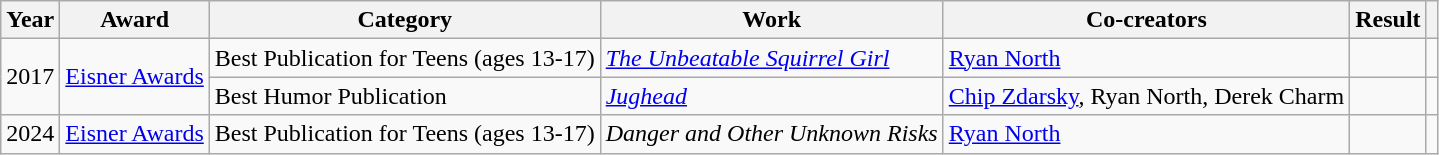<table class="wikitable sortable">
<tr>
<th>Year</th>
<th>Award</th>
<th>Category</th>
<th>Work</th>
<th>Co-creators</th>
<th>Result</th>
<th class="unsortable"></th>
</tr>
<tr>
<td rowspan="2">2017</td>
<td rowspan="2"><a href='#'>Eisner Awards</a></td>
<td>Best Publication for Teens (ages 13-17)</td>
<td><em><a href='#'>The Unbeatable Squirrel Girl</a></em></td>
<td><a href='#'>Ryan North</a></td>
<td></td>
<td></td>
</tr>
<tr>
<td>Best Humor Publication</td>
<td><a href='#'><em>Jughead</em></a></td>
<td><a href='#'>Chip Zdarsky</a>, Ryan North, Derek Charm</td>
<td></td>
<td></td>
</tr>
<tr>
<td>2024</td>
<td><a href='#'>Eisner Awards</a></td>
<td>Best Publication for Teens (ages 13-17)</td>
<td><em>Danger and Other Unknown Risks</em></td>
<td><a href='#'>Ryan North</a></td>
<td></td>
<td></td>
</tr>
</table>
